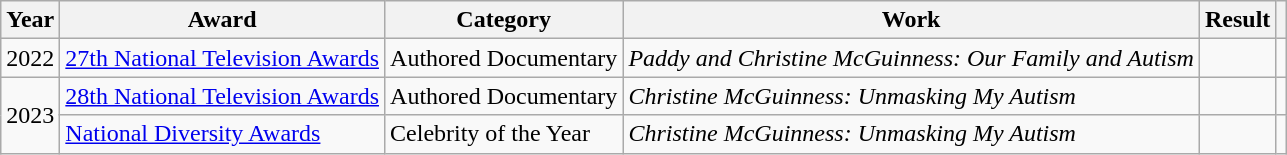<table class="wikitable">
<tr>
<th scope=col>Year</th>
<th scope=col>Award</th>
<th scope=col>Category</th>
<th scope=col>Work</th>
<th scope=col>Result</th>
<th scope=col></th>
</tr>
<tr>
<td>2022</td>
<td><a href='#'>27th National Television Awards</a></td>
<td>Authored Documentary</td>
<td><em>Paddy and Christine McGuinness: Our Family and Autism</em></td>
<td></td>
<td style="text-align:center;"></td>
</tr>
<tr>
<td rowspan="2">2023</td>
<td><a href='#'>28th National Television Awards</a></td>
<td>Authored Documentary</td>
<td><em>Christine McGuinness: Unmasking My Autism</em></td>
<td></td>
<td style="text-align:center;"></td>
</tr>
<tr>
<td><a href='#'>National Diversity Awards</a></td>
<td>Celebrity of the Year</td>
<td><em>Christine McGuinness: Unmasking My Autism</em></td>
<td></td>
<td style="text-align:center;"></td>
</tr>
</table>
